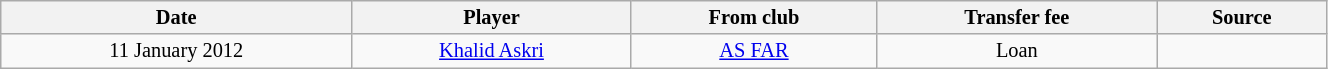<table class="wikitable sortable" style="width:70%; text-align:center; font-size:85%; text-align:centre;">
<tr>
<th>Date</th>
<th>Player</th>
<th>From club</th>
<th>Transfer fee</th>
<th>Source</th>
</tr>
<tr>
<td>11 January 2012</td>
<td> <a href='#'>Khalid Askri</a></td>
<td><a href='#'>AS FAR</a></td>
<td>Loan</td>
<td></td>
</tr>
</table>
